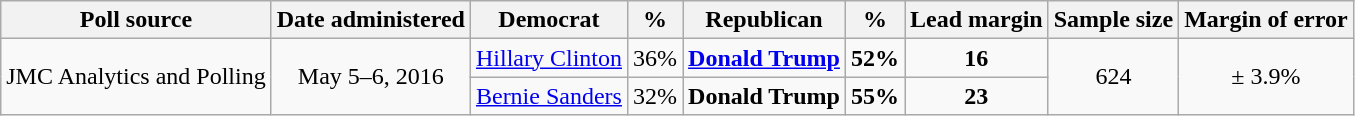<table class="wikitable" style="text-align:center;">
<tr valign=bottom>
<th>Poll source</th>
<th>Date administered</th>
<th>Democrat</th>
<th>%</th>
<th>Republican</th>
<th>%</th>
<th>Lead margin</th>
<th>Sample size</th>
<th>Margin of error</th>
</tr>
<tr>
<td rowspan="2">JMC Analytics and Polling</td>
<td rowspan="2">May 5–6, 2016</td>
<td><a href='#'>Hillary Clinton</a></td>
<td align=center>36%</td>
<td><strong><a href='#'>Donald Trump</a></strong></td>
<td><strong>52%</strong></td>
<td><strong>16</strong></td>
<td rowspan="2">624</td>
<td rowspan="2">± 3.9%</td>
</tr>
<tr>
<td><a href='#'>Bernie Sanders</a></td>
<td align=center>32%</td>
<td><strong>Donald Trump</strong></td>
<td><strong>55%</strong></td>
<td><strong>23</strong></td>
</tr>
</table>
